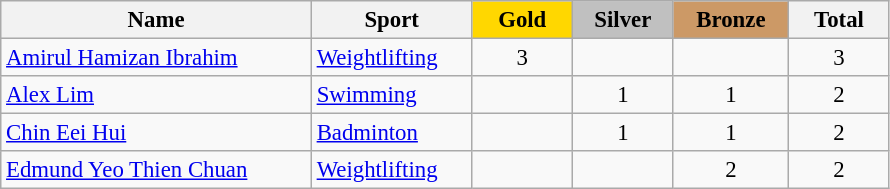<table class="wikitable sortable" style="text-align:center; font-size:95%">
<tr>
<th width=200>Name</th>
<th width=100>Sport</th>
<td bgcolor=gold width=60><strong>Gold</strong></td>
<td bgcolor=silver width=60><strong>Silver</strong></td>
<td bgcolor=#cc9966 width=70><strong>Bronze</strong></td>
<th width=60>Total</th>
</tr>
<tr>
<td align=left><a href='#'>Amirul Hamizan Ibrahim</a></td>
<td align=left><a href='#'>Weightlifting</a></td>
<td>3</td>
<td></td>
<td></td>
<td>3</td>
</tr>
<tr>
<td align=left><a href='#'>Alex Lim</a></td>
<td align=left><a href='#'>Swimming</a></td>
<td></td>
<td>1</td>
<td>1</td>
<td>2</td>
</tr>
<tr>
<td align=left><a href='#'>Chin Eei Hui</a></td>
<td align=left><a href='#'>Badminton</a></td>
<td></td>
<td>1</td>
<td>1</td>
<td>2</td>
</tr>
<tr>
<td align=left><a href='#'>Edmund Yeo Thien Chuan</a></td>
<td align=left><a href='#'>Weightlifting</a></td>
<td></td>
<td></td>
<td>2</td>
<td>2</td>
</tr>
</table>
